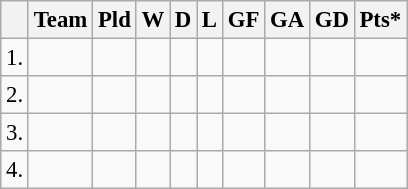<table class="wikitable" style="font-size:95%;">
<tr>
<th></th>
<th>Team</th>
<th>Pld</th>
<th>W</th>
<th>D</th>
<th>L</th>
<th>GF</th>
<th>GA</th>
<th>GD</th>
<th>Pts*</th>
</tr>
<tr>
<td>1.</td>
<td></td>
<td></td>
<td></td>
<td></td>
<td></td>
<td></td>
<td></td>
<td></td>
<td></td>
</tr>
<tr>
<td>2.</td>
<td></td>
<td></td>
<td></td>
<td></td>
<td></td>
<td></td>
<td></td>
<td></td>
<td></td>
</tr>
<tr>
<td>3.</td>
<td></td>
<td></td>
<td></td>
<td></td>
<td></td>
<td></td>
<td></td>
<td></td>
<td></td>
</tr>
<tr>
<td>4.</td>
<td></td>
<td></td>
<td></td>
<td></td>
<td></td>
<td></td>
<td></td>
<td></td>
<td></td>
</tr>
</table>
